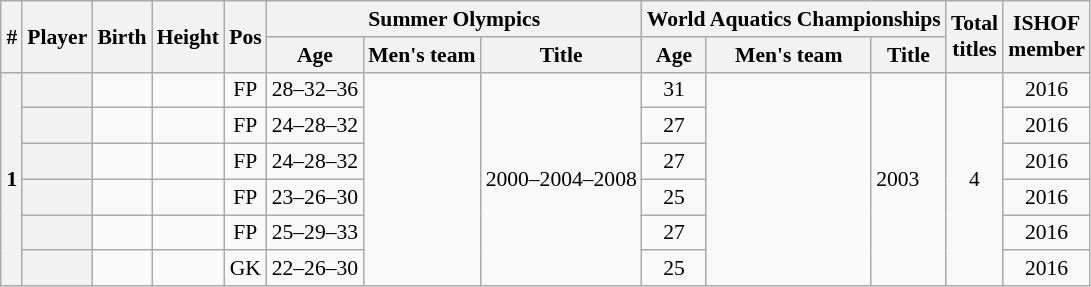<table class="wikitable sortable plainrowheaders sticky-header-multi" style="text-align: center; font-size: 90%; margin-left: 1em;">
<tr>
<th scope="col" rowspan="2">#</th>
<th scope="col" rowspan="2">Player</th>
<th scope="col" rowspan="2">Birth</th>
<th scope="col" rowspan="2">Height</th>
<th scope="col" rowspan="2">Pos</th>
<th scope="colgroup" colspan="3">Summer Olympics</th>
<th scope="colgroup" colspan="3">World Aquatics Championships</th>
<th scope="col" rowspan="2">Total<br>titles</th>
<th scope="col" rowspan="2">ISHOF<br>member</th>
</tr>
<tr>
<th scope="col">Age</th>
<th scope="col">Men's team</th>
<th scope="col">Title</th>
<th scope="col">Age</th>
<th scope="col">Men's team</th>
<th scope="col">Title</th>
</tr>
<tr>
<th scope="rowgroup" rowspan="6" style="text-align: center;"><strong>1</strong></th>
<th scope="row"></th>
<td></td>
<td style="text-align: left;"></td>
<td>FP</td>
<td>28–32–36</td>
<td rowspan="6" style="text-align: left;"></td>
<td rowspan="6" style="text-align: left;">2000–2004–2008</td>
<td>31</td>
<td rowspan="6" style="text-align: left;"></td>
<td rowspan="6" style="text-align: left;">2003</td>
<td rowspan="6">4</td>
<td>2016</td>
</tr>
<tr>
<th scope="row"></th>
<td></td>
<td style="text-align: left;"></td>
<td>FP</td>
<td>24–28–32</td>
<td>27</td>
<td>2016</td>
</tr>
<tr>
<th scope="row"></th>
<td></td>
<td style="text-align: left;"></td>
<td>FP</td>
<td>24–28–32</td>
<td>27</td>
<td>2016</td>
</tr>
<tr>
<th scope="row"></th>
<td></td>
<td style="text-align: left;"></td>
<td>FP</td>
<td>23–26–30</td>
<td>25</td>
<td>2016</td>
</tr>
<tr>
<th scope="row"></th>
<td></td>
<td style="text-align: left;"></td>
<td>FP</td>
<td>25–29–33</td>
<td>27</td>
<td>2016</td>
</tr>
<tr>
<th scope="row"></th>
<td></td>
<td style="text-align: left;"></td>
<td>GK</td>
<td>22–26–30</td>
<td>25</td>
<td>2016</td>
</tr>
</table>
